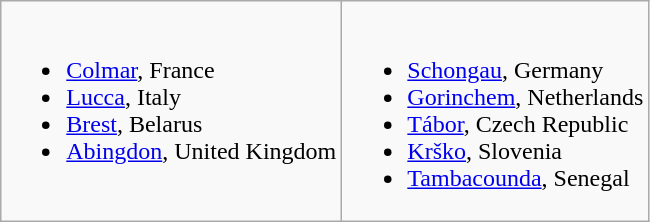<table class="wikitable">
<tr valign="top">
<td><br><ul><li> <a href='#'>Colmar</a>, France</li><li> <a href='#'>Lucca</a>, Italy</li><li> <a href='#'>Brest</a>, Belarus</li><li> <a href='#'>Abingdon</a>, United Kingdom</li></ul></td>
<td><br><ul><li> <a href='#'>Schongau</a>, Germany</li><li> <a href='#'>Gorinchem</a>, Netherlands</li><li> <a href='#'>Tábor</a>, Czech Republic</li><li> <a href='#'>Krško</a>, Slovenia</li><li> <a href='#'>Tambacounda</a>, Senegal</li></ul></td>
</tr>
</table>
